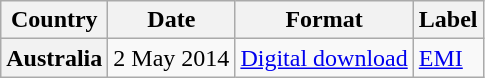<table class="wikitable plainrowheaders">
<tr>
<th scope="col">Country</th>
<th scope="col">Date</th>
<th scope="col">Format</th>
<th scope="col">Label</th>
</tr>
<tr>
<th scope="row">Australia</th>
<td>2 May 2014</td>
<td><a href='#'>Digital download</a></td>
<td><a href='#'>EMI</a></td>
</tr>
</table>
